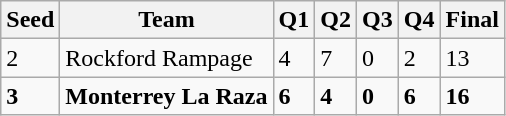<table class="wikitable">
<tr>
<th>Seed</th>
<th>Team</th>
<th>Q1</th>
<th>Q2</th>
<th>Q3</th>
<th>Q4</th>
<th>Final</th>
</tr>
<tr>
<td>2</td>
<td>Rockford Rampage</td>
<td>4</td>
<td>7</td>
<td>0</td>
<td>2</td>
<td>13</td>
</tr>
<tr>
<td><strong>3</strong></td>
<td><strong>Monterrey La Raza</strong></td>
<td><strong>6</strong></td>
<td><strong>4</strong></td>
<td><strong>0</strong></td>
<td><strong>6</strong></td>
<td><strong>16</strong></td>
</tr>
</table>
